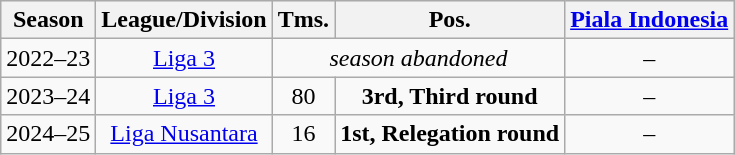<table class="wikitable" style="text-align:center;nowrap">
<tr style="background:#efefef;">
<th>Season</th>
<th>League/Division</th>
<th>Tms.</th>
<th>Pos.</th>
<th><a href='#'>Piala Indonesia</a></th>
</tr>
<tr>
<td>2022–23</td>
<td><a href='#'>Liga 3</a></td>
<td colspan="2"><em>season abandoned</em></td>
<td>–</td>
</tr>
<tr>
<td>2023–24</td>
<td><a href='#'>Liga 3</a></td>
<td>80</td>
<td><strong>3rd, Third round</strong></td>
<td>–</td>
</tr>
<tr>
<td>2024–25</td>
<td><a href='#'>Liga Nusantara</a></td>
<td>16</td>
<td><strong>1st, Relegation round</strong></td>
<td>–</td>
</tr>
</table>
